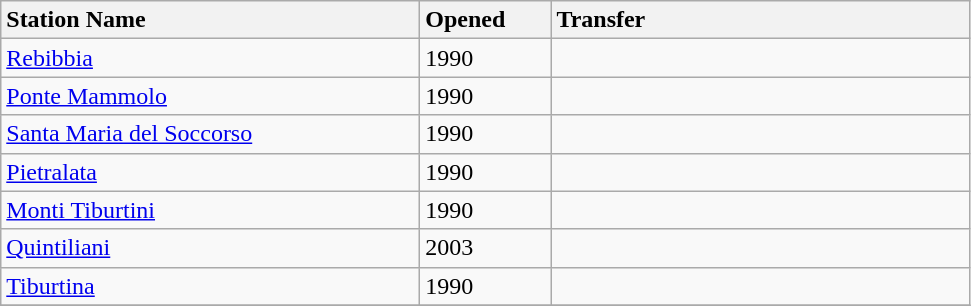<table class="wikitable sortable">
<tr>
<th style="text-align:left; width:17em;">Station Name</th>
<th style="text-align:left; width:5em;">Opened</th>
<th style="text-align:left; width:17em;">Transfer</th>
</tr>
<tr class="sort">
<td><a href='#'>Rebibbia</a></td>
<td>1990</td>
<td></td>
</tr>
<tr>
<td><a href='#'>Ponte Mammolo</a></td>
<td>1990</td>
<td></td>
</tr>
<tr>
<td><a href='#'>Santa Maria del Soccorso</a></td>
<td>1990</td>
<td></td>
</tr>
<tr>
<td><a href='#'>Pietralata</a></td>
<td>1990</td>
<td></td>
</tr>
<tr>
<td><a href='#'>Monti Tiburtini</a></td>
<td>1990</td>
<td></td>
</tr>
<tr>
<td><a href='#'>Quintiliani</a></td>
<td>2003</td>
<td></td>
</tr>
<tr>
<td><a href='#'>Tiburtina</a></td>
<td>1990</td>
<td>  </td>
</tr>
<tr>
</tr>
</table>
